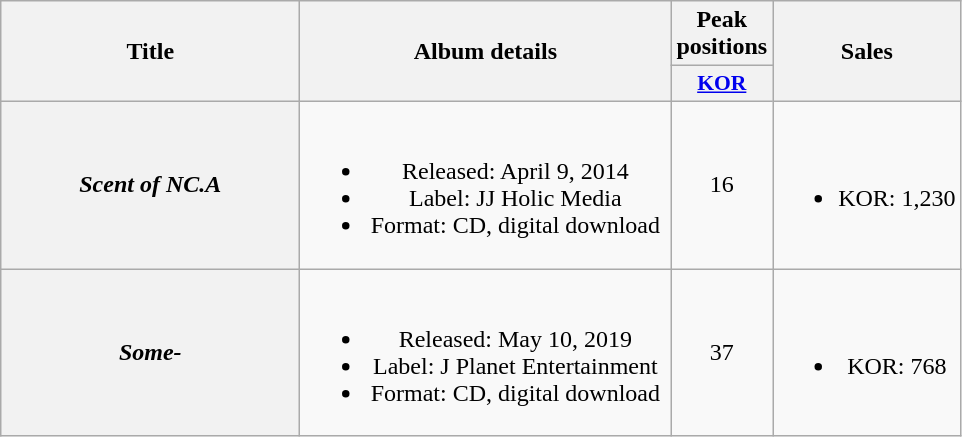<table class="wikitable plainrowheaders" style="text-align:center;">
<tr>
<th scope="col" rowspan="2" style="width:12em;">Title</th>
<th scope="col" rowspan="2" style="width:15em;">Album details</th>
<th scope="col">Peak positions</th>
<th scope="col" rowspan="2">Sales</th>
</tr>
<tr>
<th scope="col" style="width:3em;font-size:90%;"><a href='#'>KOR</a><br></th>
</tr>
<tr>
<th scope="row"><em>Scent of NC.A</em></th>
<td><br><ul><li>Released: April 9, 2014</li><li>Label: JJ Holic Media</li><li>Format: CD, digital download</li></ul></td>
<td>16</td>
<td><br><ul><li>KOR: 1,230</li></ul></td>
</tr>
<tr>
<th scope="row"><em>Some-</em></th>
<td><br><ul><li>Released: May 10, 2019</li><li>Label: J Planet Entertainment</li><li>Format: CD, digital download</li></ul></td>
<td>37</td>
<td><br><ul><li>KOR: 768</li></ul></td>
</tr>
</table>
